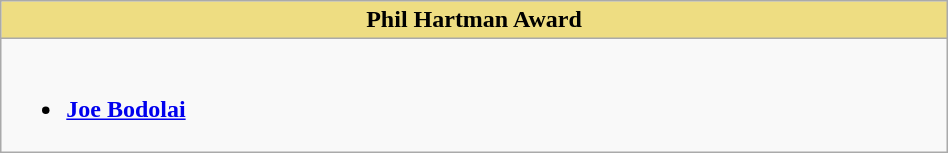<table class="wikitable" style="width:50%">
<tr>
<th style="background:#EEDD82; width:50%">Phil Hartman Award</th>
</tr>
<tr>
<td valign="top"><br><ul><li> <strong><a href='#'>Joe Bodolai</a></strong></li></ul></td>
</tr>
</table>
